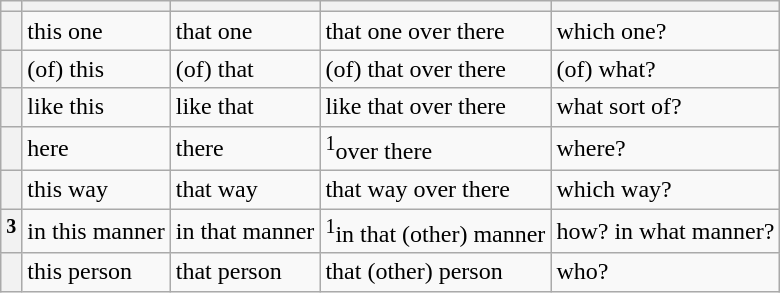<table class="wikitable">
<tr>
<th></th>
<th></th>
<th></th>
<th></th>
<th></th>
</tr>
<tr>
<th></th>
<td>this one</td>
<td>that one</td>
<td>that one over there</td>
<td>which one?</td>
</tr>
<tr>
<th></th>
<td>(of) this</td>
<td>(of) that</td>
<td>(of) that over there</td>
<td>(of) what?</td>
</tr>
<tr>
<th></th>
<td>like this</td>
<td>like that</td>
<td>like that over there</td>
<td>what sort of?</td>
</tr>
<tr>
<th></th>
<td>here</td>
<td>there</td>
<td> <sup>1</sup>over there</td>
<td>where?</td>
</tr>
<tr>
<th></th>
<td>this way</td>
<td>that way</td>
<td>that way over there</td>
<td>which way?</td>
</tr>
<tr>
<th> <sup>3</sup></th>
<td>in this manner</td>
<td>in that manner</td>
<td> <sup>1</sup>in that (other) manner</td>
<td>how? in what manner?</td>
</tr>
<tr>
<th></th>
<td>this person</td>
<td>that person</td>
<td>that (other) person</td>
<td>who?</td>
</tr>
</table>
